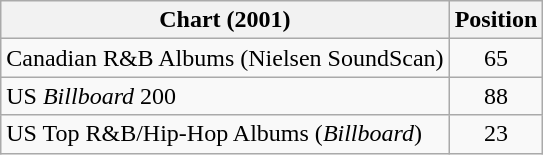<table class="wikitable sortable">
<tr>
<th>Chart (2001)</th>
<th>Position</th>
</tr>
<tr>
<td>Canadian R&B Albums (Nielsen SoundScan)</td>
<td style="text-align:center;">65</td>
</tr>
<tr>
<td>US <em>Billboard</em> 200</td>
<td style="text-align:center;">88</td>
</tr>
<tr>
<td>US Top R&B/Hip-Hop Albums (<em>Billboard</em>)</td>
<td style="text-align:center;">23</td>
</tr>
</table>
